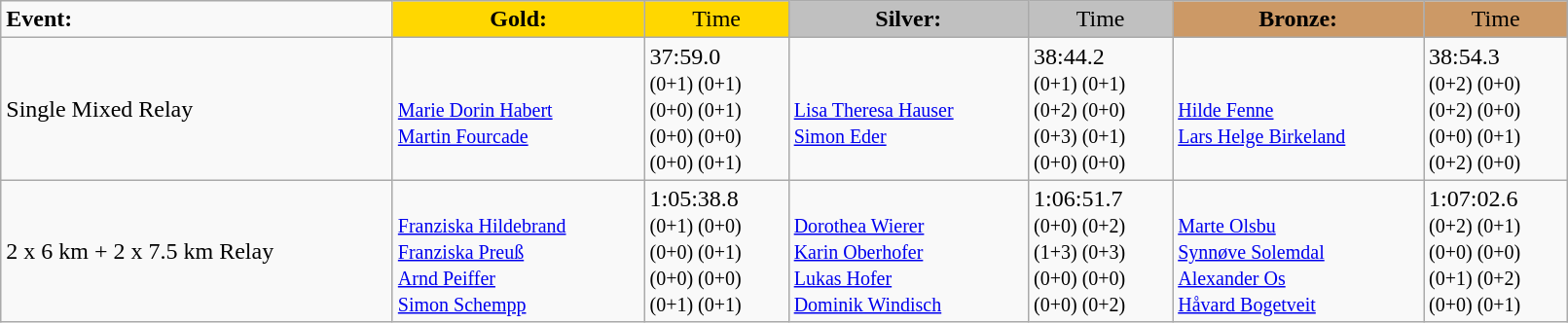<table class="wikitable" width=85%>
<tr>
<td><strong>Event:</strong></td>
<td style="text-align:center;background-color:gold;"><strong>Gold:</strong></td>
<td style="text-align:center;background-color:gold;">Time</td>
<td style="text-align:center;background-color:silver;"><strong>Silver:</strong></td>
<td style="text-align:center;background-color:silver;">Time</td>
<td style="text-align:center;background-color:#CC9966;"><strong>Bronze:</strong></td>
<td style="text-align:center;background-color:#CC9966;">Time</td>
</tr>
<tr>
<td>Single Mixed Relay<br></td>
<td><strong></strong><br><small><a href='#'>Marie Dorin Habert</a><br><a href='#'>Martin Fourcade</a></small></td>
<td>37:59.0<br><small>(0+1) (0+1)<br>(0+0) (0+1)<br>(0+0) (0+0)<br>(0+0) (0+1)</small></td>
<td><br><small><a href='#'>Lisa Theresa Hauser</a><br><a href='#'>Simon Eder</a></small></td>
<td>38:44.2<br><small>(0+1) (0+1)<br>(0+2) (0+0)<br>(0+3) (0+1)<br>(0+0) (0+0)</small></td>
<td><br><small><a href='#'>Hilde Fenne</a><br><a href='#'>Lars Helge Birkeland</a></small></td>
<td>38:54.3<br><small>(0+2) (0+0)<br>(0+2) (0+0)<br>(0+0) (0+1)<br>(0+2) (0+0)</small></td>
</tr>
<tr>
<td>2 x 6 km + 2 x 7.5 km Relay<br></td>
<td><strong></strong><br><small><a href='#'>Franziska Hildebrand</a><br><a href='#'>Franziska Preuß</a><br><a href='#'>Arnd Peiffer</a><br><a href='#'>Simon Schempp</a></small></td>
<td>1:05:38.8<br><small>(0+1) (0+0)<br>(0+0) (0+1)<br>(0+0) (0+0)<br>(0+1) (0+1)</small></td>
<td><br><small><a href='#'>Dorothea Wierer</a><br><a href='#'>Karin Oberhofer</a><br><a href='#'>Lukas Hofer</a><br><a href='#'>Dominik Windisch</a></small></td>
<td>1:06:51.7<br><small>(0+0) (0+2)<br>(1+3) (0+3)<br>(0+0) (0+0)<br>(0+0) (0+2)</small></td>
<td><br><small><a href='#'>Marte Olsbu</a><br><a href='#'>Synnøve Solemdal</a><br><a href='#'>Alexander Os</a><br><a href='#'>Håvard Bogetveit</a></small></td>
<td>1:07:02.6<br><small>(0+2) (0+1)<br>(0+0) (0+0)<br>(0+1) (0+2)<br>(0+0) (0+1)</small></td>
</tr>
</table>
